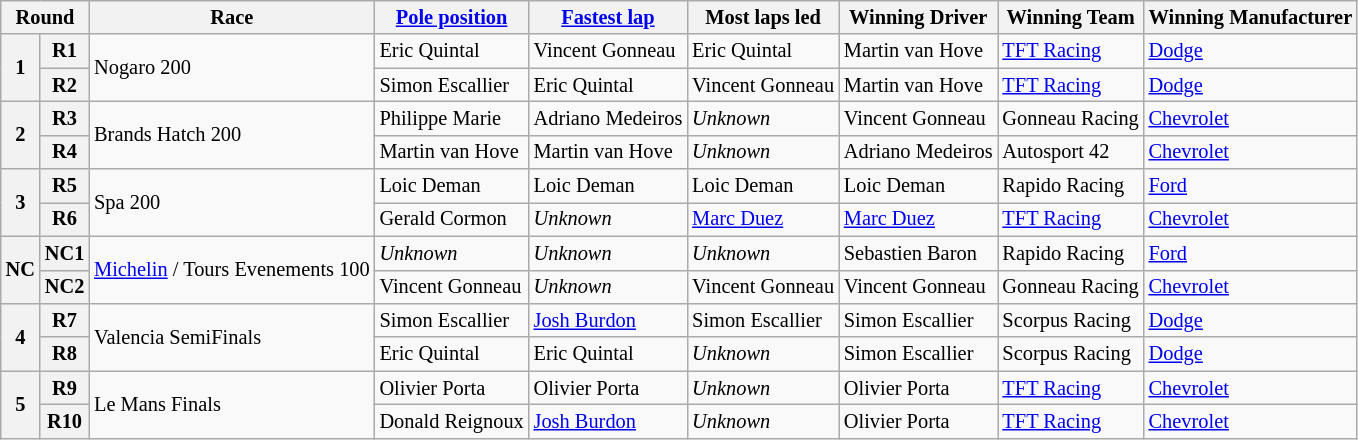<table class="wikitable" style="font-size:85%">
<tr>
<th colspan="2">Round</th>
<th>Race</th>
<th><a href='#'>Pole position</a></th>
<th><a href='#'>Fastest lap</a></th>
<th>Most laps led</th>
<th>Winning Driver</th>
<th>Winning Team</th>
<th>Winning Manufacturer</th>
</tr>
<tr>
<th rowspan="2">1</th>
<th>R1</th>
<td rowspan=2> Nogaro 200</td>
<td> Eric Quintal</td>
<td> Vincent Gonneau</td>
<td> Eric Quintal</td>
<td> Martin van Hove</td>
<td><a href='#'>TFT Racing</a></td>
<td><a href='#'>Dodge</a></td>
</tr>
<tr>
<th>R2</th>
<td> Simon Escallier</td>
<td> Eric Quintal</td>
<td> Vincent Gonneau</td>
<td> Martin van Hove</td>
<td><a href='#'>TFT Racing</a></td>
<td><a href='#'>Dodge</a></td>
</tr>
<tr>
<th rowspan="2">2</th>
<th>R3</th>
<td rowspan=2> Brands Hatch 200</td>
<td> Philippe Marie</td>
<td> Adriano Medeiros</td>
<td> <em>Unknown</em></td>
<td> Vincent Gonneau</td>
<td>Gonneau Racing</td>
<td><a href='#'>Chevrolet</a></td>
</tr>
<tr>
<th>R4</th>
<td> Martin van Hove</td>
<td> Martin van Hove</td>
<td> <em>Unknown</em></td>
<td> Adriano Medeiros</td>
<td>Autosport 42</td>
<td><a href='#'>Chevrolet</a></td>
</tr>
<tr>
<th rowspan="2">3</th>
<th>R5</th>
<td rowspan=2> Spa 200</td>
<td> Loic Deman</td>
<td> Loic Deman</td>
<td> Loic Deman</td>
<td> Loic Deman</td>
<td>Rapido Racing</td>
<td><a href='#'>Ford</a></td>
</tr>
<tr>
<th>R6</th>
<td> Gerald Cormon</td>
<td> <em>Unknown</em></td>
<td> <a href='#'>Marc Duez</a></td>
<td> <a href='#'>Marc Duez</a></td>
<td><a href='#'>TFT Racing</a></td>
<td><a href='#'>Chevrolet</a></td>
</tr>
<tr>
<th rowspan="2">NC</th>
<th>NC1</th>
<td rowspan=2> <a href='#'>Michelin</a> / Tours Evenements 100</td>
<td> <em>Unknown</em></td>
<td> <em>Unknown</em></td>
<td> <em>Unknown</em></td>
<td> Sebastien Baron</td>
<td>Rapido Racing</td>
<td><a href='#'>Ford</a></td>
</tr>
<tr>
<th>NC2</th>
<td> Vincent Gonneau</td>
<td> <em>Unknown</em></td>
<td> Vincent Gonneau</td>
<td> Vincent Gonneau</td>
<td>Gonneau Racing</td>
<td><a href='#'>Chevrolet</a></td>
</tr>
<tr>
<th rowspan="2">4</th>
<th>R7</th>
<td rowspan=2> Valencia SemiFinals</td>
<td> Simon Escallier</td>
<td> <a href='#'>Josh Burdon</a></td>
<td> Simon Escallier</td>
<td> Simon Escallier</td>
<td>Scorpus Racing</td>
<td><a href='#'>Dodge</a></td>
</tr>
<tr>
<th>R8</th>
<td> Eric Quintal</td>
<td> Eric Quintal</td>
<td> <em>Unknown</em></td>
<td> Simon Escallier</td>
<td>Scorpus Racing</td>
<td><a href='#'>Dodge</a></td>
</tr>
<tr>
<th rowspan="2">5</th>
<th>R9</th>
<td rowspan=2> Le Mans Finals</td>
<td> Olivier Porta</td>
<td> Olivier Porta</td>
<td> <em>Unknown</em></td>
<td> Olivier Porta</td>
<td><a href='#'>TFT Racing</a></td>
<td><a href='#'>Chevrolet</a></td>
</tr>
<tr>
<th>R10</th>
<td> Donald Reignoux</td>
<td> <a href='#'>Josh Burdon</a></td>
<td> <em>Unknown</em></td>
<td> Olivier Porta</td>
<td><a href='#'>TFT Racing</a></td>
<td><a href='#'>Chevrolet</a></td>
</tr>
</table>
